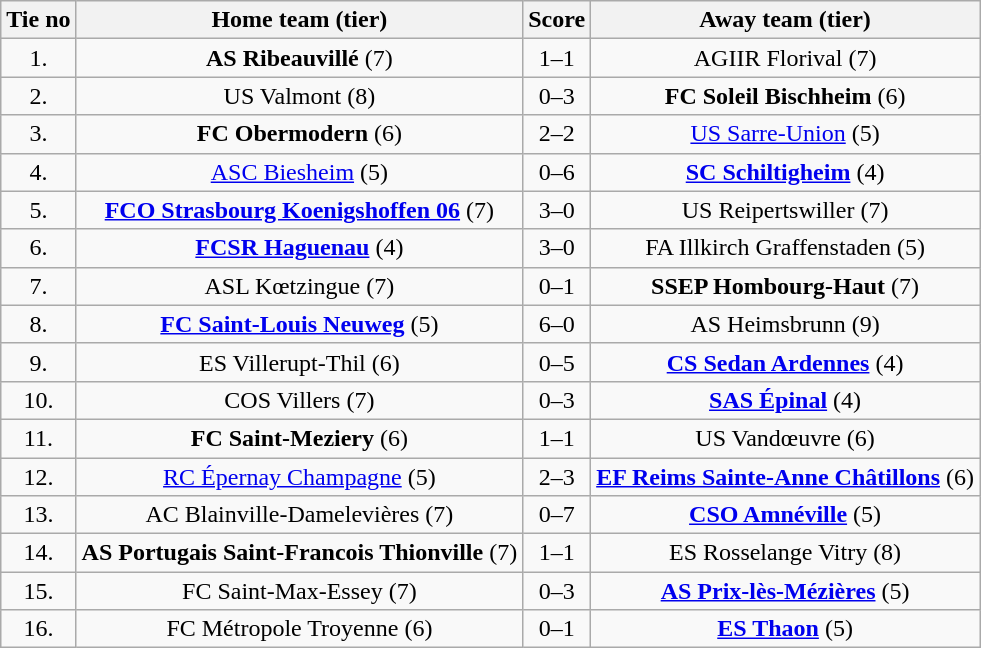<table class="wikitable" style="text-align: center">
<tr>
<th>Tie no</th>
<th>Home team (tier)</th>
<th>Score</th>
<th>Away team (tier)</th>
</tr>
<tr>
<td>1.</td>
<td><strong>AS Ribeauvillé</strong> (7)</td>
<td>1–1 </td>
<td>AGIIR Florival (7)</td>
</tr>
<tr>
<td>2.</td>
<td>US Valmont (8)</td>
<td>0–3</td>
<td><strong>FC Soleil Bischheim</strong> (6)</td>
</tr>
<tr>
<td>3.</td>
<td><strong>FC Obermodern</strong> (6)</td>
<td>2–2 </td>
<td><a href='#'>US Sarre-Union</a> (5)</td>
</tr>
<tr>
<td>4.</td>
<td><a href='#'>ASC Biesheim</a> (5)</td>
<td>0–6</td>
<td><strong><a href='#'>SC Schiltigheim</a></strong> (4)</td>
</tr>
<tr>
<td>5.</td>
<td><strong><a href='#'>FCO Strasbourg Koenigshoffen 06</a></strong> (7)</td>
<td>3–0</td>
<td>US Reipertswiller (7)</td>
</tr>
<tr>
<td>6.</td>
<td><strong><a href='#'>FCSR Haguenau</a></strong> (4)</td>
<td>3–0</td>
<td>FA Illkirch Graffenstaden (5)</td>
</tr>
<tr>
<td>7.</td>
<td>ASL Kœtzingue (7)</td>
<td>0–1</td>
<td><strong>SSEP Hombourg-Haut</strong> (7)</td>
</tr>
<tr>
<td>8.</td>
<td><strong><a href='#'>FC Saint-Louis Neuweg</a></strong> (5)</td>
<td>6–0</td>
<td>AS Heimsbrunn (9)</td>
</tr>
<tr>
<td>9.</td>
<td>ES Villerupt-Thil (6)</td>
<td>0–5</td>
<td><strong><a href='#'>CS Sedan Ardennes</a></strong> (4)</td>
</tr>
<tr>
<td>10.</td>
<td>COS Villers (7)</td>
<td>0–3</td>
<td><strong><a href='#'>SAS Épinal</a></strong> (4)</td>
</tr>
<tr>
<td>11.</td>
<td><strong>FC Saint-Meziery</strong> (6)</td>
<td>1–1 </td>
<td>US Vandœuvre (6)</td>
</tr>
<tr>
<td>12.</td>
<td><a href='#'>RC Épernay Champagne</a> (5)</td>
<td>2–3</td>
<td><strong><a href='#'>EF Reims Sainte-Anne Châtillons</a></strong> (6)</td>
</tr>
<tr>
<td>13.</td>
<td>AC Blainville-Damelevières (7)</td>
<td>0–7</td>
<td><strong><a href='#'>CSO Amnéville</a></strong> (5)</td>
</tr>
<tr>
<td>14.</td>
<td><strong>AS Portugais Saint-Francois Thionville</strong> (7)</td>
<td>1–1 </td>
<td>ES Rosselange Vitry (8)</td>
</tr>
<tr>
<td>15.</td>
<td>FC Saint-Max-Essey (7)</td>
<td>0–3</td>
<td><strong><a href='#'>AS Prix-lès-Mézières</a></strong> (5)</td>
</tr>
<tr>
<td>16.</td>
<td>FC Métropole Troyenne (6)</td>
<td>0–1</td>
<td><strong><a href='#'>ES Thaon</a></strong> (5)</td>
</tr>
</table>
